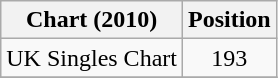<table class="wikitable sortable">
<tr>
<th>Chart (2010)</th>
<th>Position</th>
</tr>
<tr>
<td>UK Singles Chart</td>
<td align="center">193</td>
</tr>
<tr>
</tr>
</table>
